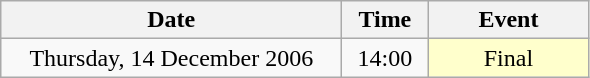<table class = "wikitable" style="text-align:center;">
<tr>
<th width=220>Date</th>
<th width=50>Time</th>
<th width=100>Event</th>
</tr>
<tr>
<td>Thursday, 14 December 2006</td>
<td>14:00</td>
<td bgcolor=ffffcc>Final</td>
</tr>
</table>
